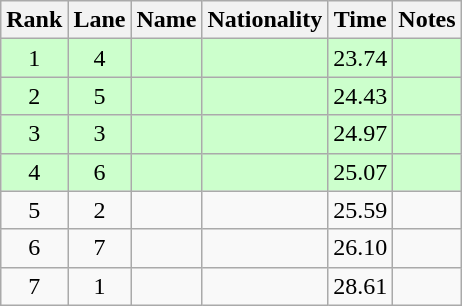<table class="wikitable sortable" style="text-align:center">
<tr>
<th>Rank</th>
<th>Lane</th>
<th>Name</th>
<th>Nationality</th>
<th>Time</th>
<th>Notes</th>
</tr>
<tr bgcolor=ccffcc>
<td>1</td>
<td>4</td>
<td align=left></td>
<td align=left></td>
<td>23.74</td>
<td><strong></strong></td>
</tr>
<tr bgcolor=ccffcc>
<td>2</td>
<td>5</td>
<td align=left></td>
<td align=left></td>
<td>24.43</td>
<td><strong></strong></td>
</tr>
<tr bgcolor=ccffcc>
<td>3</td>
<td>3</td>
<td align=left></td>
<td align=left></td>
<td>24.97</td>
<td><strong></strong></td>
</tr>
<tr bgcolor=ccffcc>
<td>4</td>
<td>6</td>
<td align=left></td>
<td align=left></td>
<td>25.07</td>
<td><strong></strong></td>
</tr>
<tr>
<td>5</td>
<td>2</td>
<td align=left></td>
<td align=left></td>
<td>25.59</td>
<td></td>
</tr>
<tr>
<td>6</td>
<td>7</td>
<td align=left></td>
<td align=left></td>
<td>26.10</td>
<td></td>
</tr>
<tr>
<td>7</td>
<td>1</td>
<td align=left></td>
<td align=left></td>
<td>28.61</td>
<td></td>
</tr>
</table>
